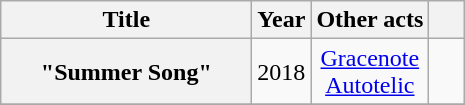<table class="wikitable plainrowheaders" style="text-align:center;">
<tr>
<th scope="col" rowspan="1" style="width:10em;">Title</th>
<th scope="col" rowspan="1">Year</th>
<th scope="col" rowspan="1">Other acts</th>
<th scope="col" class="unsortable" style="width:1em;"></th>
</tr>
<tr>
<th scope="row">"Summer Song"</th>
<td>2018</td>
<td><a href='#'>Gracenote</a><br><a href='#'>Autotelic</a></td>
<td></td>
</tr>
<tr>
</tr>
</table>
